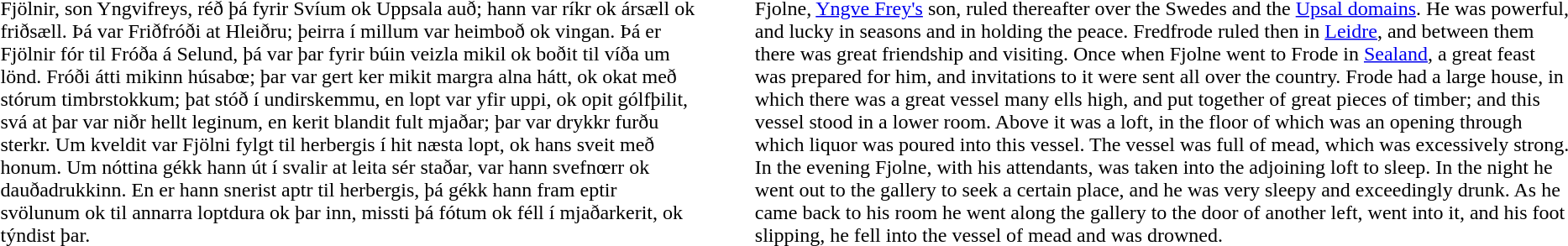<table cellpadding=3>
<tr>
<td><br>Fjölnir, son Yngvifreys, réð þá fyrir Svíum ok Uppsala auð; hann var ríkr ok ársæll ok friðsæll. Þá var Friðfróði at Hleiðru; þeirra í millum var heimboð ok vingan. Þá er Fjölnir fór til Fróða á Selund, þá var þar fyrir búin veizla mikil ok boðit til víða um lönd. Fróði átti mikinn húsabœ; þar var gert ker mikit margra alna hátt, ok okat með stórum timbrstokkum; þat stóð í undirskemmu, en lopt var yfir uppi, ok opit gólfþilit, svá at þar var niðr hellt leginum, en kerit blandit fult mjaðar; þar var drykkr furðu sterkr. Um kveldit var Fjölni fylgt til herbergis í hit næsta lopt, ok hans sveit með honum. Um nóttina gékk hann út í svalir at leita sér staðar, var hann svefnœrr ok dauðadrukkinn. En er hann snerist aptr til herbergis, þá gékk hann fram eptir svölunum ok til annarra loptdura ok þar inn, missti þá fótum ok féll í mjaðarkerit, ok týndist þar.</td>
<td width="30"></td>
<td><br>Fjolne, <a href='#'>Yngve Frey's</a> son, ruled thereafter over the Swedes and
the <a href='#'>Upsal domains</a>. He was powerful, and lucky in seasons and in
holding the peace. Fredfrode ruled then in <a href='#'>Leidre</a>, and between
them there was great friendship and visiting. Once when Fjolne
went to Frode in <a href='#'>Sealand</a>, a great feast was prepared for him, and
invitations to it were sent all over the country. Frode had a large house, in which there was a great vessel many ells high,
and put together of great pieces of timber; and this vessel stood
in a lower room. Above it was a loft, in the floor of which was
an opening through which liquor was poured into this vessel. The
vessel was full of mead, which was excessively strong. In the
evening Fjolne, with his attendants, was taken into the adjoining
loft to sleep. In the night he went out to the gallery to seek a certain place, and he was very sleepy and exceedingly drunk. As
he came back to his room he went along the gallery to the door of
another left, went into it, and his foot slipping, he fell into
the vessel of mead and was drowned.</td>
<td></td>
</tr>
</table>
